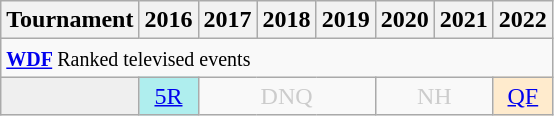<table class="wikitable" style="width:20%; margin:0">
<tr>
<th>Tournament</th>
<th>2016</th>
<th>2017</th>
<th>2018</th>
<th>2019</th>
<th>2020</th>
<th>2021</th>
<th>2022</th>
</tr>
<tr>
<td colspan="8" style="text-align:left"><small><strong><a href='#'>WDF</a> </strong>Ranked televised events</small></td>
</tr>
<tr>
<td style="background:#efefef;"></td>
<td style="text-align:center; background:#afeeee;"><a href='#'>5R</a></td>
<td colspan="3" style="text-align:center; color:#ccc;">DNQ</td>
<td colspan="2" style="text-align:center; color:#ccc;">NH</td>
<td style="text-align:center; background:#ffebcd;"><a href='#'>QF</a></td>
</tr>
</table>
